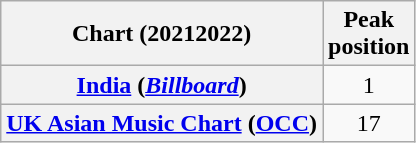<table class="wikitable sortable plainrowheaders" style="text-align:center">
<tr>
<th scope="col">Chart (20212022)</th>
<th scope="col">Peak<br>position</th>
</tr>
<tr>
<th scope="row"><a href='#'>India</a> (<a href='#'><em>Billboard</em></a>)</th>
<td>1</td>
</tr>
<tr>
<th scope="row"><a href='#'>UK Asian Music Chart</a> (<a href='#'>OCC</a>)</th>
<td>17</td>
</tr>
</table>
